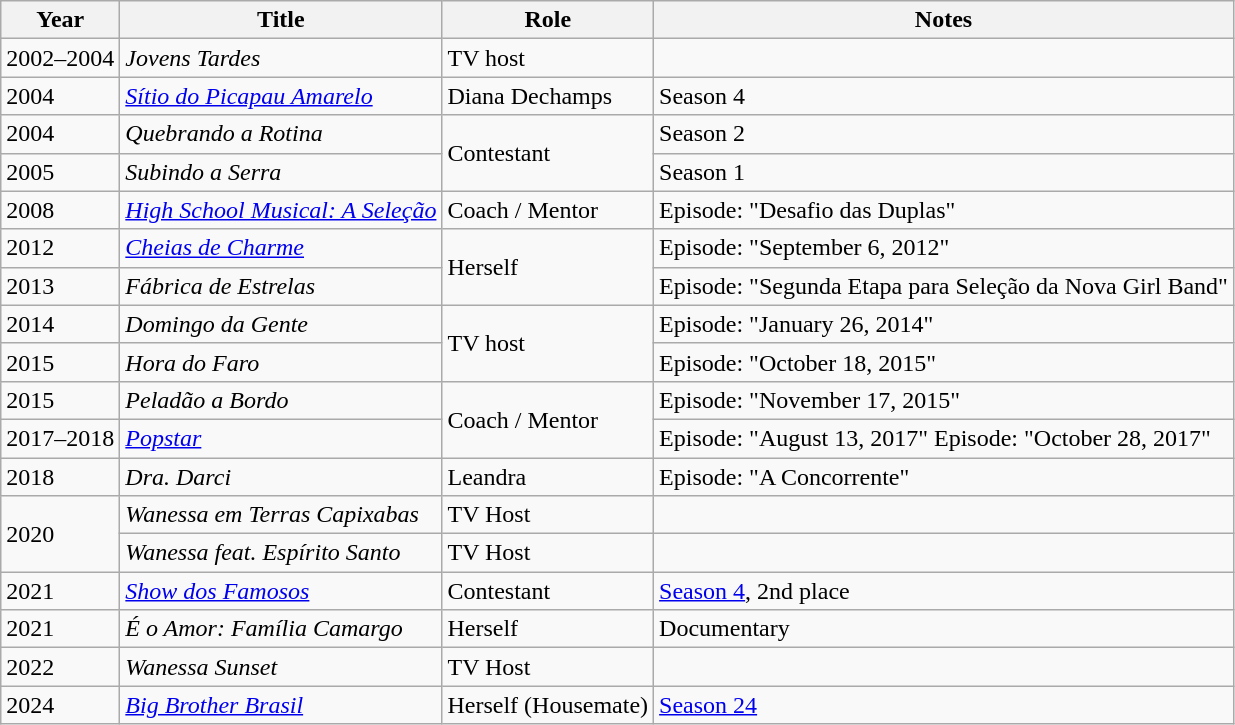<table class="wikitable sortable">
<tr>
<th>Year</th>
<th>Title</th>
<th>Role</th>
<th class="unsortable">Notes</th>
</tr>
<tr>
<td>2002–2004</td>
<td><em>Jovens Tardes</em></td>
<td>TV host</td>
<td></td>
</tr>
<tr>
<td>2004</td>
<td><em><a href='#'>Sítio do Picapau Amarelo</a></em></td>
<td>Diana Dechamps</td>
<td>Season 4</td>
</tr>
<tr>
<td>2004</td>
<td><em>Quebrando a Rotina</em></td>
<td rowspan="2">Contestant</td>
<td>Season 2</td>
</tr>
<tr>
<td>2005</td>
<td><em>Subindo a Serra</em></td>
<td>Season 1</td>
</tr>
<tr>
<td>2008</td>
<td><em><a href='#'>High School Musical: A Seleção</a></em></td>
<td>Coach / Mentor</td>
<td>Episode: "Desafio das Duplas"</td>
</tr>
<tr>
<td>2012</td>
<td><em><a href='#'>Cheias de Charme</a></em></td>
<td rowspan="2">Herself</td>
<td>Episode: "September 6, 2012"</td>
</tr>
<tr>
<td>2013</td>
<td><em>Fábrica de Estrelas</em></td>
<td>Episode: "Segunda Etapa para Seleção da Nova Girl Band"</td>
</tr>
<tr>
<td>2014</td>
<td><em>Domingo da Gente</em></td>
<td rowspan="2">TV host</td>
<td>Episode: "January 26, 2014"</td>
</tr>
<tr>
<td>2015</td>
<td><em>Hora do Faro</em></td>
<td>Episode: "October 18, 2015"</td>
</tr>
<tr>
<td>2015</td>
<td><em>Peladão a Bordo</em></td>
<td rowspan="2">Coach / Mentor</td>
<td>Episode: "November 17, 2015"</td>
</tr>
<tr>
<td>2017–2018</td>
<td><em><a href='#'>Popstar</a></em></td>
<td>Episode: "August 13, 2017" Episode: "October 28, 2017"</td>
</tr>
<tr>
<td>2018</td>
<td><em>Dra. Darci</em></td>
<td>Leandra</td>
<td>Episode: "A Concorrente"</td>
</tr>
<tr>
<td rowspan="2">2020</td>
<td><em>Wanessa em Terras Capixabas</em></td>
<td>TV Host</td>
<td></td>
</tr>
<tr>
<td><em>Wanessa feat. Espírito Santo</em></td>
<td>TV Host</td>
<td></td>
</tr>
<tr>
<td>2021</td>
<td><em><a href='#'>Show dos Famosos</a></em></td>
<td>Contestant</td>
<td><a href='#'>Season 4</a>, 2nd place</td>
</tr>
<tr>
<td>2021</td>
<td><em>É o Amor: Família Camargo</em></td>
<td>Herself</td>
<td>Documentary</td>
</tr>
<tr>
<td>2022</td>
<td><em>Wanessa Sunset</em></td>
<td>TV Host</td>
<td></td>
</tr>
<tr>
<td>2024</td>
<td><em><a href='#'>Big Brother Brasil</a></em></td>
<td>Herself (Housemate)</td>
<td><a href='#'>Season 24</a></td>
</tr>
</table>
